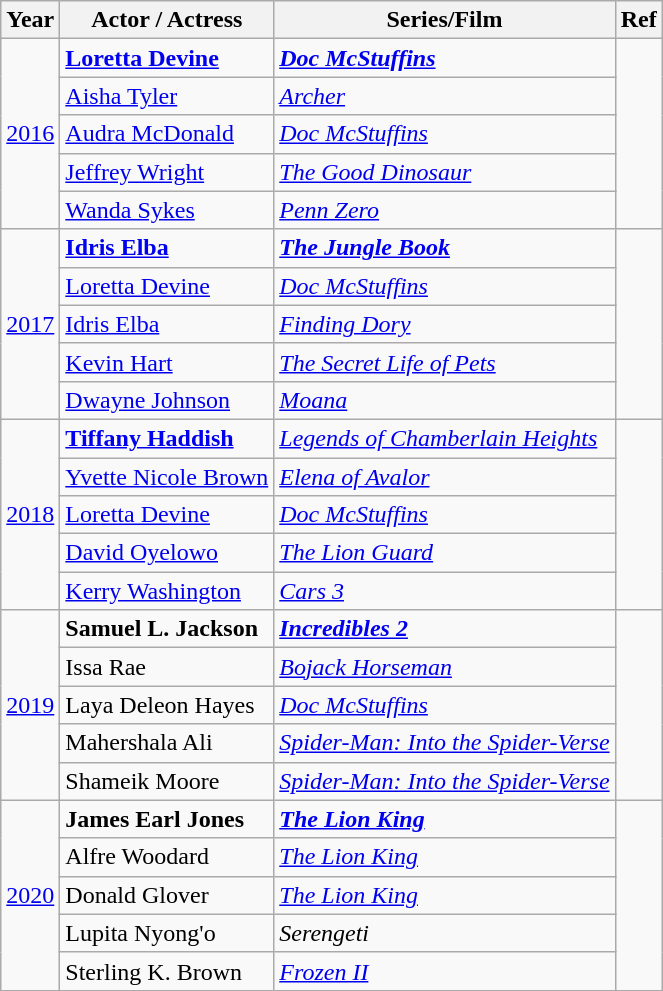<table class="wikitable">
<tr>
<th>Year</th>
<th>Actor / Actress</th>
<th>Series/Film</th>
<th>Ref</th>
</tr>
<tr>
<td rowspan="5"><a href='#'>2016</a></td>
<td><strong><a href='#'>Loretta Devine</a></strong></td>
<td><strong><em><a href='#'>Doc McStuffins</a></em></strong></td>
<td rowspan="5"></td>
</tr>
<tr>
<td><a href='#'>Aisha Tyler</a></td>
<td><em><a href='#'>Archer</a></em></td>
</tr>
<tr>
<td><a href='#'>Audra McDonald</a></td>
<td><em><a href='#'>Doc McStuffins</a></em></td>
</tr>
<tr>
<td><a href='#'>Jeffrey Wright</a></td>
<td><em><a href='#'>The Good Dinosaur</a></em></td>
</tr>
<tr>
<td><a href='#'>Wanda Sykes</a></td>
<td><em><a href='#'>Penn Zero</a></em></td>
</tr>
<tr>
<td rowspan="5"><a href='#'>2017</a></td>
<td><strong><a href='#'>Idris Elba</a></strong></td>
<td><em><a href='#'><strong>The Jungle Book</strong></a></em></td>
<td rowspan="5"></td>
</tr>
<tr>
<td><a href='#'>Loretta Devine</a></td>
<td><em><a href='#'>Doc McStuffins</a></em></td>
</tr>
<tr>
<td><a href='#'>Idris Elba</a></td>
<td><em><a href='#'>Finding Dory</a></em></td>
</tr>
<tr>
<td><a href='#'>Kevin Hart</a></td>
<td><em><a href='#'>The Secret Life of Pets</a></em></td>
</tr>
<tr>
<td><a href='#'>Dwayne Johnson</a></td>
<td><em><a href='#'>Moana</a></em></td>
</tr>
<tr>
<td rowspan="5"><a href='#'>2018</a></td>
<td><strong><a href='#'>Tiffany Haddish</a></strong></td>
<td><em><a href='#'>Legends of Chamberlain Heights</a></em></td>
<td rowspan="5"></td>
</tr>
<tr>
<td><a href='#'>Yvette Nicole Brown</a></td>
<td><em><a href='#'>Elena of Avalor</a></em></td>
</tr>
<tr>
<td><a href='#'>Loretta Devine</a></td>
<td><em><a href='#'>Doc McStuffins</a></em></td>
</tr>
<tr>
<td><a href='#'>David Oyelowo</a></td>
<td><em><a href='#'>The Lion Guard</a></em></td>
</tr>
<tr>
<td><a href='#'>Kerry Washington</a></td>
<td><em><a href='#'>Cars 3</a></em></td>
</tr>
<tr>
<td rowspan="5"><a href='#'>2019</a></td>
<td><strong>Samuel L. Jackson</strong></td>
<td><strong><em><a href='#'>Incredibles 2</a></em></strong></td>
<td rowspan="5"></td>
</tr>
<tr>
<td>Issa Rae</td>
<td><em><a href='#'>Bojack Horseman</a></em></td>
</tr>
<tr>
<td>Laya Deleon Hayes</td>
<td><em><a href='#'>Doc McStuffins</a></em></td>
</tr>
<tr>
<td>Mahershala Ali</td>
<td><em><a href='#'>Spider-Man: Into the Spider-Verse</a></em></td>
</tr>
<tr>
<td>Shameik Moore</td>
<td><em><a href='#'>Spider-Man: Into the Spider-Verse</a></em></td>
</tr>
<tr>
<td rowspan="5"><a href='#'>2020</a></td>
<td><strong>James Earl Jones</strong></td>
<td><a href='#'><strong><em>The Lion King</em></strong></a></td>
<td rowspan="5"></td>
</tr>
<tr>
<td>Alfre Woodard</td>
<td><a href='#'><em>The Lion King</em></a></td>
</tr>
<tr>
<td>Donald Glover</td>
<td><a href='#'><em>The Lion King</em></a></td>
</tr>
<tr>
<td>Lupita Nyong'o</td>
<td><em>Serengeti</em></td>
</tr>
<tr>
<td>Sterling K. Brown</td>
<td><em><a href='#'>Frozen II</a></em></td>
</tr>
</table>
